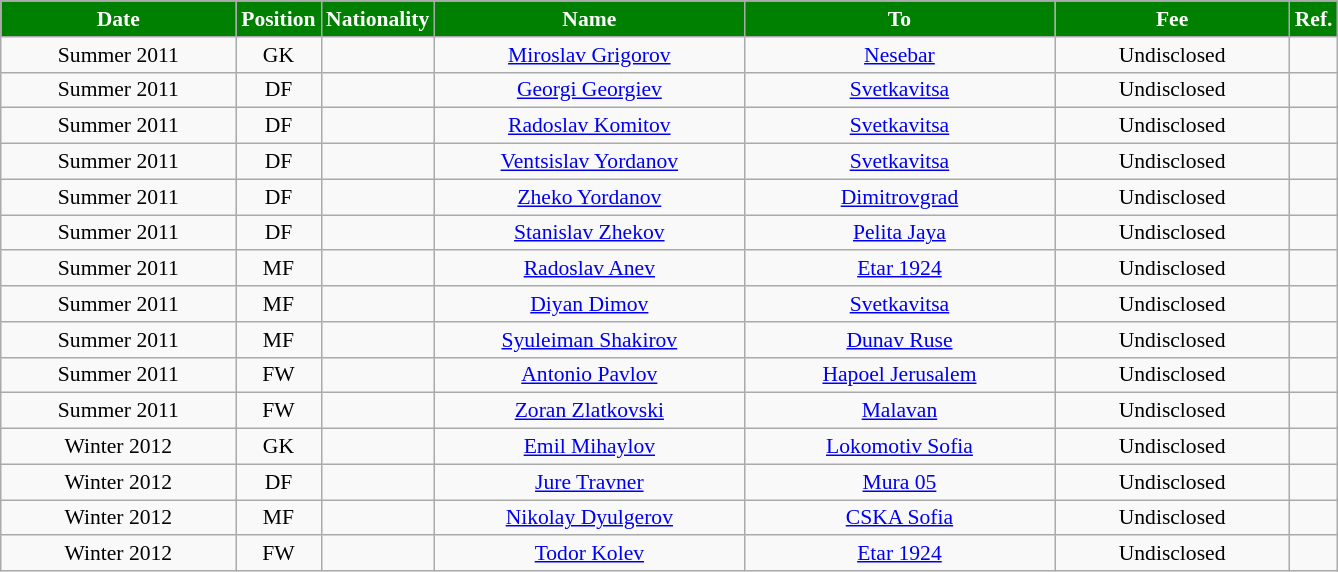<table class="wikitable"  style="text-align:center; font-size:90%; ">
<tr>
<th style="background:green; color:white; width:150px;">Date</th>
<th style="background:green; color:white; width:50px;">Position</th>
<th style="background:green; color:white; width:50px;">Nationality</th>
<th style="background:green; color:white; width:200px;">Name</th>
<th style="background:green; color:white; width:200px;">To</th>
<th style="background:green; color:white; width:150px;">Fee</th>
<th style="background:green; color:white; width:25px;">Ref.</th>
</tr>
<tr>
<td>Summer 2011</td>
<td>GK</td>
<td></td>
<td><a href='#'>Miroslav Grigorov</a></td>
<td><a href='#'>Nesebar</a></td>
<td>Undisclosed</td>
<td></td>
</tr>
<tr>
<td>Summer 2011</td>
<td>DF</td>
<td></td>
<td><a href='#'>Georgi Georgiev</a></td>
<td><a href='#'>Svetkavitsa</a></td>
<td>Undisclosed</td>
<td></td>
</tr>
<tr>
<td>Summer 2011</td>
<td>DF</td>
<td></td>
<td><a href='#'>Radoslav Komitov</a></td>
<td><a href='#'>Svetkavitsa</a></td>
<td>Undisclosed</td>
<td></td>
</tr>
<tr>
<td>Summer 2011</td>
<td>DF</td>
<td></td>
<td><a href='#'>Ventsislav Yordanov</a></td>
<td><a href='#'>Svetkavitsa</a></td>
<td>Undisclosed</td>
<td></td>
</tr>
<tr>
<td>Summer 2011</td>
<td>DF</td>
<td></td>
<td><a href='#'>Zheko Yordanov</a></td>
<td><a href='#'>Dimitrovgrad</a></td>
<td>Undisclosed</td>
<td></td>
</tr>
<tr>
<td>Summer 2011</td>
<td>DF</td>
<td></td>
<td><a href='#'>Stanislav Zhekov</a></td>
<td><a href='#'>Pelita Jaya</a></td>
<td>Undisclosed</td>
<td></td>
</tr>
<tr>
<td>Summer 2011</td>
<td>MF</td>
<td></td>
<td><a href='#'>Radoslav Anev</a></td>
<td><a href='#'>Etar 1924</a></td>
<td>Undisclosed</td>
<td></td>
</tr>
<tr>
<td>Summer 2011</td>
<td>MF</td>
<td></td>
<td><a href='#'>Diyan Dimov</a></td>
<td><a href='#'>Svetkavitsa</a></td>
<td>Undisclosed</td>
<td></td>
</tr>
<tr>
<td>Summer 2011</td>
<td>MF</td>
<td></td>
<td><a href='#'>Syuleiman Shakirov</a></td>
<td><a href='#'>Dunav Ruse</a></td>
<td>Undisclosed</td>
<td></td>
</tr>
<tr>
<td>Summer 2011</td>
<td>FW</td>
<td></td>
<td><a href='#'>Antonio Pavlov</a></td>
<td><a href='#'>Hapoel Jerusalem</a></td>
<td>Undisclosed</td>
<td></td>
</tr>
<tr>
<td>Summer 2011</td>
<td>FW</td>
<td></td>
<td><a href='#'>Zoran Zlatkovski</a></td>
<td><a href='#'>Malavan</a></td>
<td>Undisclosed</td>
<td></td>
</tr>
<tr>
<td>Winter 2012</td>
<td>GK</td>
<td></td>
<td><a href='#'>Emil Mihaylov</a></td>
<td><a href='#'>Lokomotiv Sofia</a></td>
<td>Undisclosed</td>
<td></td>
</tr>
<tr>
<td>Winter 2012</td>
<td>DF</td>
<td></td>
<td><a href='#'>Jure Travner</a></td>
<td><a href='#'>Mura 05</a></td>
<td>Undisclosed</td>
<td></td>
</tr>
<tr>
<td>Winter 2012</td>
<td>MF</td>
<td></td>
<td><a href='#'>Nikolay Dyulgerov</a></td>
<td><a href='#'>CSKA Sofia</a></td>
<td>Undisclosed</td>
<td></td>
</tr>
<tr>
<td>Winter 2012</td>
<td>FW</td>
<td></td>
<td><a href='#'>Todor Kolev</a></td>
<td><a href='#'>Etar 1924</a></td>
<td>Undisclosed</td>
<td></td>
</tr>
</table>
